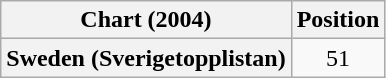<table class="wikitable plainrowheaders" style="text-align:center">
<tr>
<th scope="col">Chart (2004)</th>
<th scope="col">Position</th>
</tr>
<tr>
<th scope="row">Sweden (Sverigetopplistan)</th>
<td>51</td>
</tr>
</table>
